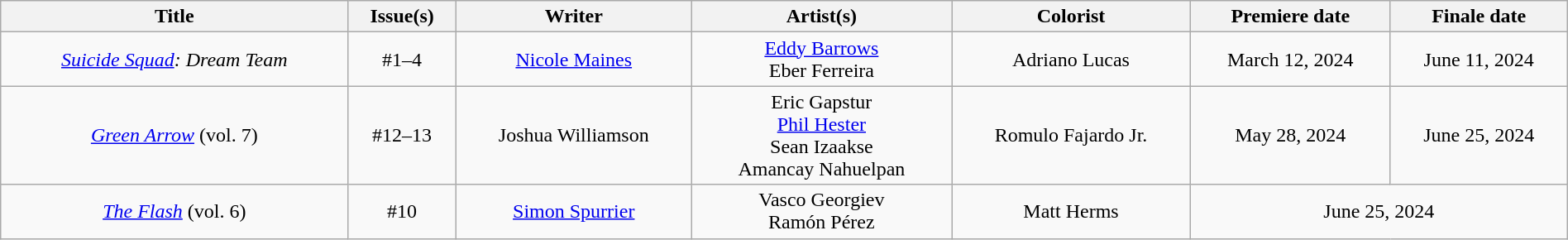<table class="wikitable" style="text-align:center; width:100%">
<tr>
<th scope="col">Title</th>
<th>Issue(s)</th>
<th scope="col">Writer</th>
<th scope="col">Artist(s)</th>
<th scope="col">Colorist</th>
<th scope="col">Premiere date</th>
<th scope="col">Finale date</th>
</tr>
<tr>
<td><em><a href='#'>Suicide Squad</a>: Dream Team</em></td>
<td>#1–4</td>
<td><a href='#'>Nicole Maines</a></td>
<td><a href='#'>Eddy Barrows</a><br>Eber Ferreira</td>
<td>Adriano Lucas</td>
<td>March 12, 2024</td>
<td>June 11, 2024</td>
</tr>
<tr>
<td><em><a href='#'>Green Arrow</a></em> (vol. 7)</td>
<td>#12–13</td>
<td>Joshua Williamson</td>
<td>Eric Gapstur<br><a href='#'>Phil Hester</a><br>Sean Izaakse<br>Amancay Nahuelpan</td>
<td>Romulo Fajardo Jr.</td>
<td>May 28, 2024</td>
<td>June 25, 2024</td>
</tr>
<tr>
<td><em><a href='#'>The Flash</a></em> (vol. 6)</td>
<td>#10</td>
<td><a href='#'>Simon Spurrier</a></td>
<td>Vasco Georgiev<br>Ramón Pérez</td>
<td>Matt Herms</td>
<td colspan="2">June 25, 2024</td>
</tr>
</table>
